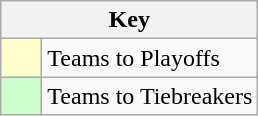<table class="wikitable" style="text-align: center;">
<tr>
<th colspan=2>Key</th>
</tr>
<tr>
<td style="background:#ffffcc; width:20px;"></td>
<td align=left>Teams to Playoffs</td>
</tr>
<tr>
<td style="background:#ccffcc; width:20px;"></td>
<td align=left>Teams to Tiebreakers</td>
</tr>
</table>
